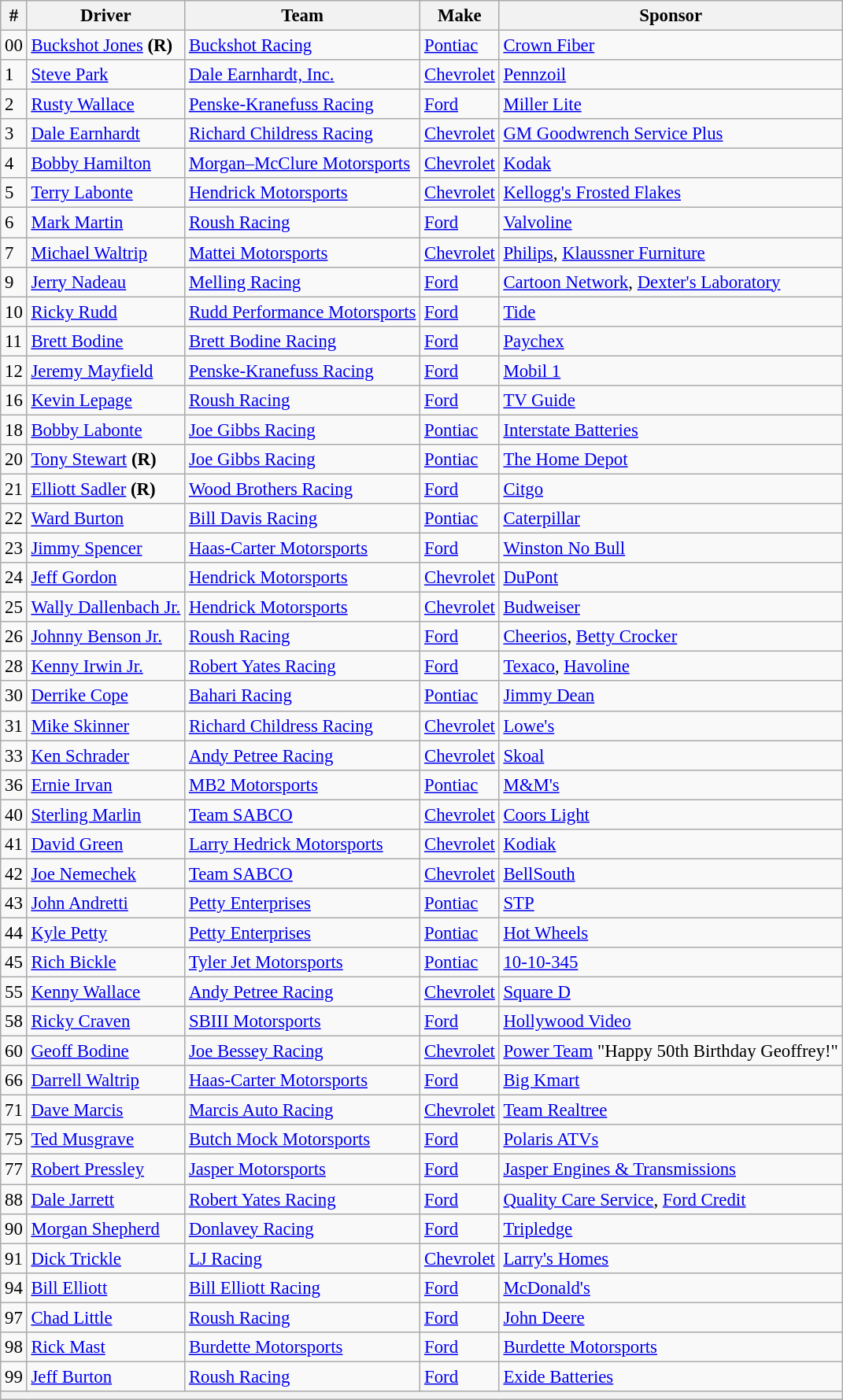<table class="wikitable" style="font-size:95%">
<tr>
<th>#</th>
<th>Driver</th>
<th>Team</th>
<th>Make</th>
<th>Sponsor</th>
</tr>
<tr>
<td>00</td>
<td><a href='#'>Buckshot Jones</a> <strong>(R)</strong></td>
<td><a href='#'>Buckshot Racing</a></td>
<td><a href='#'>Pontiac</a></td>
<td><a href='#'>Crown Fiber</a></td>
</tr>
<tr>
<td>1</td>
<td><a href='#'>Steve Park</a></td>
<td><a href='#'>Dale Earnhardt, Inc.</a></td>
<td><a href='#'>Chevrolet</a></td>
<td><a href='#'>Pennzoil</a></td>
</tr>
<tr>
<td>2</td>
<td><a href='#'>Rusty Wallace</a></td>
<td><a href='#'>Penske-Kranefuss Racing</a></td>
<td><a href='#'>Ford</a></td>
<td><a href='#'>Miller Lite</a></td>
</tr>
<tr>
<td>3</td>
<td><a href='#'>Dale Earnhardt</a></td>
<td><a href='#'>Richard Childress Racing</a></td>
<td><a href='#'>Chevrolet</a></td>
<td><a href='#'>GM Goodwrench Service Plus</a></td>
</tr>
<tr>
<td>4</td>
<td><a href='#'>Bobby Hamilton</a></td>
<td><a href='#'>Morgan–McClure Motorsports</a></td>
<td><a href='#'>Chevrolet</a></td>
<td><a href='#'>Kodak</a></td>
</tr>
<tr>
<td>5</td>
<td><a href='#'>Terry Labonte</a></td>
<td><a href='#'>Hendrick Motorsports</a></td>
<td><a href='#'>Chevrolet</a></td>
<td><a href='#'>Kellogg's Frosted Flakes</a></td>
</tr>
<tr>
<td>6</td>
<td><a href='#'>Mark Martin</a></td>
<td><a href='#'>Roush Racing</a></td>
<td><a href='#'>Ford</a></td>
<td><a href='#'>Valvoline</a></td>
</tr>
<tr>
<td>7</td>
<td><a href='#'>Michael Waltrip</a></td>
<td><a href='#'>Mattei Motorsports</a></td>
<td><a href='#'>Chevrolet</a></td>
<td><a href='#'>Philips</a>, <a href='#'>Klaussner Furniture</a></td>
</tr>
<tr>
<td>9</td>
<td><a href='#'>Jerry Nadeau</a></td>
<td><a href='#'>Melling Racing</a></td>
<td><a href='#'>Ford</a></td>
<td><a href='#'>Cartoon Network</a>, <a href='#'>Dexter's Laboratory</a></td>
</tr>
<tr>
<td>10</td>
<td><a href='#'>Ricky Rudd</a></td>
<td><a href='#'>Rudd Performance Motorsports</a></td>
<td><a href='#'>Ford</a></td>
<td><a href='#'>Tide</a></td>
</tr>
<tr>
<td>11</td>
<td><a href='#'>Brett Bodine</a></td>
<td><a href='#'>Brett Bodine Racing</a></td>
<td><a href='#'>Ford</a></td>
<td><a href='#'>Paychex</a></td>
</tr>
<tr>
<td>12</td>
<td><a href='#'>Jeremy Mayfield</a></td>
<td><a href='#'>Penske-Kranefuss Racing</a></td>
<td><a href='#'>Ford</a></td>
<td><a href='#'>Mobil 1</a></td>
</tr>
<tr>
<td>16</td>
<td><a href='#'>Kevin Lepage</a></td>
<td><a href='#'>Roush Racing</a></td>
<td><a href='#'>Ford</a></td>
<td><a href='#'>TV Guide</a></td>
</tr>
<tr>
<td>18</td>
<td><a href='#'>Bobby Labonte</a></td>
<td><a href='#'>Joe Gibbs Racing</a></td>
<td><a href='#'>Pontiac</a></td>
<td><a href='#'>Interstate Batteries</a></td>
</tr>
<tr>
<td>20</td>
<td><a href='#'>Tony Stewart</a> <strong>(R)</strong></td>
<td><a href='#'>Joe Gibbs Racing</a></td>
<td><a href='#'>Pontiac</a></td>
<td><a href='#'>The Home Depot</a></td>
</tr>
<tr>
<td>21</td>
<td><a href='#'>Elliott Sadler</a> <strong>(R)</strong></td>
<td><a href='#'>Wood Brothers Racing</a></td>
<td><a href='#'>Ford</a></td>
<td><a href='#'>Citgo</a></td>
</tr>
<tr>
<td>22</td>
<td><a href='#'>Ward Burton</a></td>
<td><a href='#'>Bill Davis Racing</a></td>
<td><a href='#'>Pontiac</a></td>
<td><a href='#'>Caterpillar</a></td>
</tr>
<tr>
<td>23</td>
<td><a href='#'>Jimmy Spencer</a></td>
<td><a href='#'>Haas-Carter Motorsports</a></td>
<td><a href='#'>Ford</a></td>
<td><a href='#'>Winston No Bull</a></td>
</tr>
<tr>
<td>24</td>
<td><a href='#'>Jeff Gordon</a></td>
<td><a href='#'>Hendrick Motorsports</a></td>
<td><a href='#'>Chevrolet</a></td>
<td><a href='#'>DuPont</a></td>
</tr>
<tr>
<td>25</td>
<td><a href='#'>Wally Dallenbach Jr.</a></td>
<td><a href='#'>Hendrick Motorsports</a></td>
<td><a href='#'>Chevrolet</a></td>
<td><a href='#'>Budweiser</a></td>
</tr>
<tr>
<td>26</td>
<td><a href='#'>Johnny Benson Jr.</a></td>
<td><a href='#'>Roush Racing</a></td>
<td><a href='#'>Ford</a></td>
<td><a href='#'>Cheerios</a>, <a href='#'>Betty Crocker</a></td>
</tr>
<tr>
<td>28</td>
<td><a href='#'>Kenny Irwin Jr.</a></td>
<td><a href='#'>Robert Yates Racing</a></td>
<td><a href='#'>Ford</a></td>
<td><a href='#'>Texaco</a>, <a href='#'>Havoline</a></td>
</tr>
<tr>
<td>30</td>
<td><a href='#'>Derrike Cope</a></td>
<td><a href='#'>Bahari Racing</a></td>
<td><a href='#'>Pontiac</a></td>
<td><a href='#'>Jimmy Dean</a></td>
</tr>
<tr>
<td>31</td>
<td><a href='#'>Mike Skinner</a></td>
<td><a href='#'>Richard Childress Racing</a></td>
<td><a href='#'>Chevrolet</a></td>
<td><a href='#'>Lowe's</a></td>
</tr>
<tr>
<td>33</td>
<td><a href='#'>Ken Schrader</a></td>
<td><a href='#'>Andy Petree Racing</a></td>
<td><a href='#'>Chevrolet</a></td>
<td><a href='#'>Skoal</a></td>
</tr>
<tr>
<td>36</td>
<td><a href='#'>Ernie Irvan</a></td>
<td><a href='#'>MB2 Motorsports</a></td>
<td><a href='#'>Pontiac</a></td>
<td><a href='#'>M&M's</a></td>
</tr>
<tr>
<td>40</td>
<td><a href='#'>Sterling Marlin</a></td>
<td><a href='#'>Team SABCO</a></td>
<td><a href='#'>Chevrolet</a></td>
<td><a href='#'>Coors Light</a></td>
</tr>
<tr>
<td>41</td>
<td><a href='#'>David Green</a></td>
<td><a href='#'>Larry Hedrick Motorsports</a></td>
<td><a href='#'>Chevrolet</a></td>
<td><a href='#'>Kodiak</a></td>
</tr>
<tr>
<td>42</td>
<td><a href='#'>Joe Nemechek</a></td>
<td><a href='#'>Team SABCO</a></td>
<td><a href='#'>Chevrolet</a></td>
<td><a href='#'>BellSouth</a></td>
</tr>
<tr>
<td>43</td>
<td><a href='#'>John Andretti</a></td>
<td><a href='#'>Petty Enterprises</a></td>
<td><a href='#'>Pontiac</a></td>
<td><a href='#'>STP</a></td>
</tr>
<tr>
<td>44</td>
<td><a href='#'>Kyle Petty</a></td>
<td><a href='#'>Petty Enterprises</a></td>
<td><a href='#'>Pontiac</a></td>
<td><a href='#'>Hot Wheels</a></td>
</tr>
<tr>
<td>45</td>
<td><a href='#'>Rich Bickle</a></td>
<td><a href='#'>Tyler Jet Motorsports</a></td>
<td><a href='#'>Pontiac</a></td>
<td><a href='#'>10-10-345</a></td>
</tr>
<tr>
<td>55</td>
<td><a href='#'>Kenny Wallace</a></td>
<td><a href='#'>Andy Petree Racing</a></td>
<td><a href='#'>Chevrolet</a></td>
<td><a href='#'>Square D</a></td>
</tr>
<tr>
<td>58</td>
<td><a href='#'>Ricky Craven</a></td>
<td><a href='#'>SBIII Motorsports</a></td>
<td><a href='#'>Ford</a></td>
<td><a href='#'>Hollywood Video</a></td>
</tr>
<tr>
<td>60</td>
<td><a href='#'>Geoff Bodine</a></td>
<td><a href='#'>Joe Bessey Racing</a></td>
<td><a href='#'>Chevrolet</a></td>
<td><a href='#'>Power Team</a> "Happy 50th Birthday Geoffrey!"</td>
</tr>
<tr>
<td>66</td>
<td><a href='#'>Darrell Waltrip</a></td>
<td><a href='#'>Haas-Carter Motorsports</a></td>
<td><a href='#'>Ford</a></td>
<td><a href='#'>Big Kmart</a></td>
</tr>
<tr>
<td>71</td>
<td><a href='#'>Dave Marcis</a></td>
<td><a href='#'>Marcis Auto Racing</a></td>
<td><a href='#'>Chevrolet</a></td>
<td><a href='#'>Team Realtree</a></td>
</tr>
<tr>
<td>75</td>
<td><a href='#'>Ted Musgrave</a></td>
<td><a href='#'>Butch Mock Motorsports</a></td>
<td><a href='#'>Ford</a></td>
<td><a href='#'>Polaris ATVs</a></td>
</tr>
<tr>
<td>77</td>
<td><a href='#'>Robert Pressley</a></td>
<td><a href='#'>Jasper Motorsports</a></td>
<td><a href='#'>Ford</a></td>
<td><a href='#'>Jasper Engines & Transmissions</a></td>
</tr>
<tr>
<td>88</td>
<td><a href='#'>Dale Jarrett</a></td>
<td><a href='#'>Robert Yates Racing</a></td>
<td><a href='#'>Ford</a></td>
<td><a href='#'>Quality Care Service</a>, <a href='#'>Ford Credit</a></td>
</tr>
<tr>
<td>90</td>
<td><a href='#'>Morgan Shepherd</a></td>
<td><a href='#'>Donlavey Racing</a></td>
<td><a href='#'>Ford</a></td>
<td><a href='#'>Tripledge</a></td>
</tr>
<tr>
<td>91</td>
<td><a href='#'>Dick Trickle</a></td>
<td><a href='#'>LJ Racing</a></td>
<td><a href='#'>Chevrolet</a></td>
<td><a href='#'>Larry's Homes</a></td>
</tr>
<tr>
<td>94</td>
<td><a href='#'>Bill Elliott</a></td>
<td><a href='#'>Bill Elliott Racing</a></td>
<td><a href='#'>Ford</a></td>
<td><a href='#'>McDonald's</a></td>
</tr>
<tr>
<td>97</td>
<td><a href='#'>Chad Little</a></td>
<td><a href='#'>Roush Racing</a></td>
<td><a href='#'>Ford</a></td>
<td><a href='#'>John Deere</a></td>
</tr>
<tr>
<td>98</td>
<td><a href='#'>Rick Mast</a></td>
<td><a href='#'>Burdette Motorsports</a></td>
<td><a href='#'>Ford</a></td>
<td><a href='#'>Burdette Motorsports</a></td>
</tr>
<tr>
<td>99</td>
<td><a href='#'>Jeff Burton</a></td>
<td><a href='#'>Roush Racing</a></td>
<td><a href='#'>Ford</a></td>
<td><a href='#'>Exide Batteries</a></td>
</tr>
<tr>
<th colspan="5"></th>
</tr>
</table>
